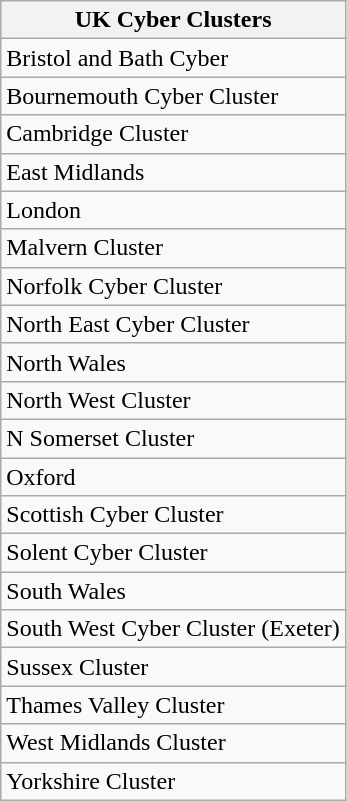<table class="wikitable">
<tr>
<th>UK Cyber Clusters</th>
</tr>
<tr>
<td>Bristol and Bath Cyber</td>
</tr>
<tr>
<td>Bournemouth Cyber Cluster</td>
</tr>
<tr>
<td>Cambridge Cluster</td>
</tr>
<tr>
<td>East Midlands</td>
</tr>
<tr>
<td>London</td>
</tr>
<tr>
<td>Malvern Cluster</td>
</tr>
<tr>
<td>Norfolk Cyber Cluster</td>
</tr>
<tr>
<td>North East Cyber Cluster</td>
</tr>
<tr>
<td>North Wales</td>
</tr>
<tr>
<td>North West Cluster</td>
</tr>
<tr>
<td>N Somerset Cluster</td>
</tr>
<tr>
<td>Oxford</td>
</tr>
<tr>
<td>Scottish Cyber Cluster</td>
</tr>
<tr>
<td>Solent Cyber Cluster</td>
</tr>
<tr>
<td>South Wales</td>
</tr>
<tr>
<td>South West Cyber Cluster (Exeter)</td>
</tr>
<tr>
<td>Sussex Cluster</td>
</tr>
<tr>
<td>Thames Valley Cluster</td>
</tr>
<tr>
<td>West Midlands Cluster</td>
</tr>
<tr>
<td>Yorkshire Cluster</td>
</tr>
</table>
